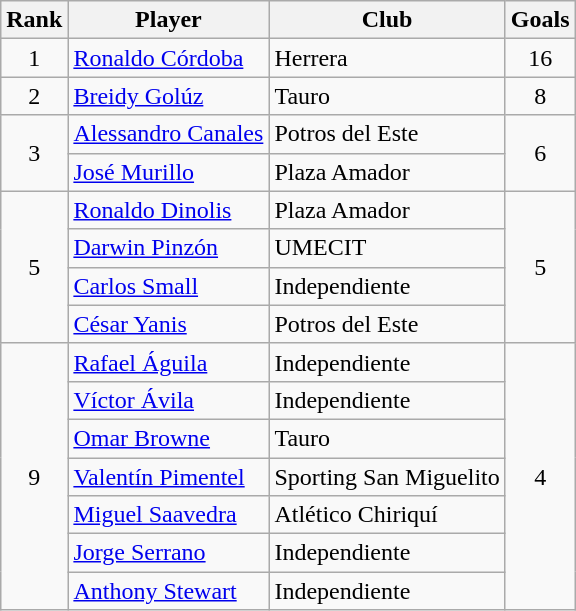<table class="wikitable">
<tr>
<th>Rank</th>
<th>Player</th>
<th>Club</th>
<th>Goals</th>
</tr>
<tr>
<td align=center>1</td>
<td> <a href='#'>Ronaldo Córdoba</a></td>
<td>Herrera</td>
<td align=center>16</td>
</tr>
<tr>
<td align=center>2</td>
<td> <a href='#'>Breidy Golúz</a></td>
<td>Tauro</td>
<td align=center>8</td>
</tr>
<tr>
<td align=center rowspan=2>3</td>
<td> <a href='#'>Alessandro Canales</a></td>
<td>Potros del Este</td>
<td align=center rowspan=2>6</td>
</tr>
<tr>
<td> <a href='#'>José Murillo</a></td>
<td>Plaza Amador</td>
</tr>
<tr>
<td align=center rowspan=4>5</td>
<td> <a href='#'>Ronaldo Dinolis</a></td>
<td>Plaza Amador</td>
<td align=center rowspan=4>5</td>
</tr>
<tr>
<td> <a href='#'>Darwin Pinzón</a></td>
<td>UMECIT</td>
</tr>
<tr>
<td> <a href='#'>Carlos Small</a></td>
<td>Independiente</td>
</tr>
<tr>
<td> <a href='#'>César Yanis</a></td>
<td>Potros del Este</td>
</tr>
<tr>
<td align=center rowspan=7>9</td>
<td> <a href='#'>Rafael Águila</a></td>
<td>Independiente</td>
<td align=center rowspan=7>4</td>
</tr>
<tr>
<td> <a href='#'>Víctor Ávila</a></td>
<td>Independiente</td>
</tr>
<tr>
<td> <a href='#'>Omar Browne</a></td>
<td>Tauro</td>
</tr>
<tr>
<td> <a href='#'>Valentín Pimentel</a></td>
<td>Sporting San Miguelito</td>
</tr>
<tr>
<td> <a href='#'>Miguel Saavedra</a></td>
<td>Atlético Chiriquí</td>
</tr>
<tr>
<td> <a href='#'>Jorge Serrano</a></td>
<td>Independiente</td>
</tr>
<tr>
<td> <a href='#'>Anthony Stewart</a></td>
<td>Independiente</td>
</tr>
</table>
